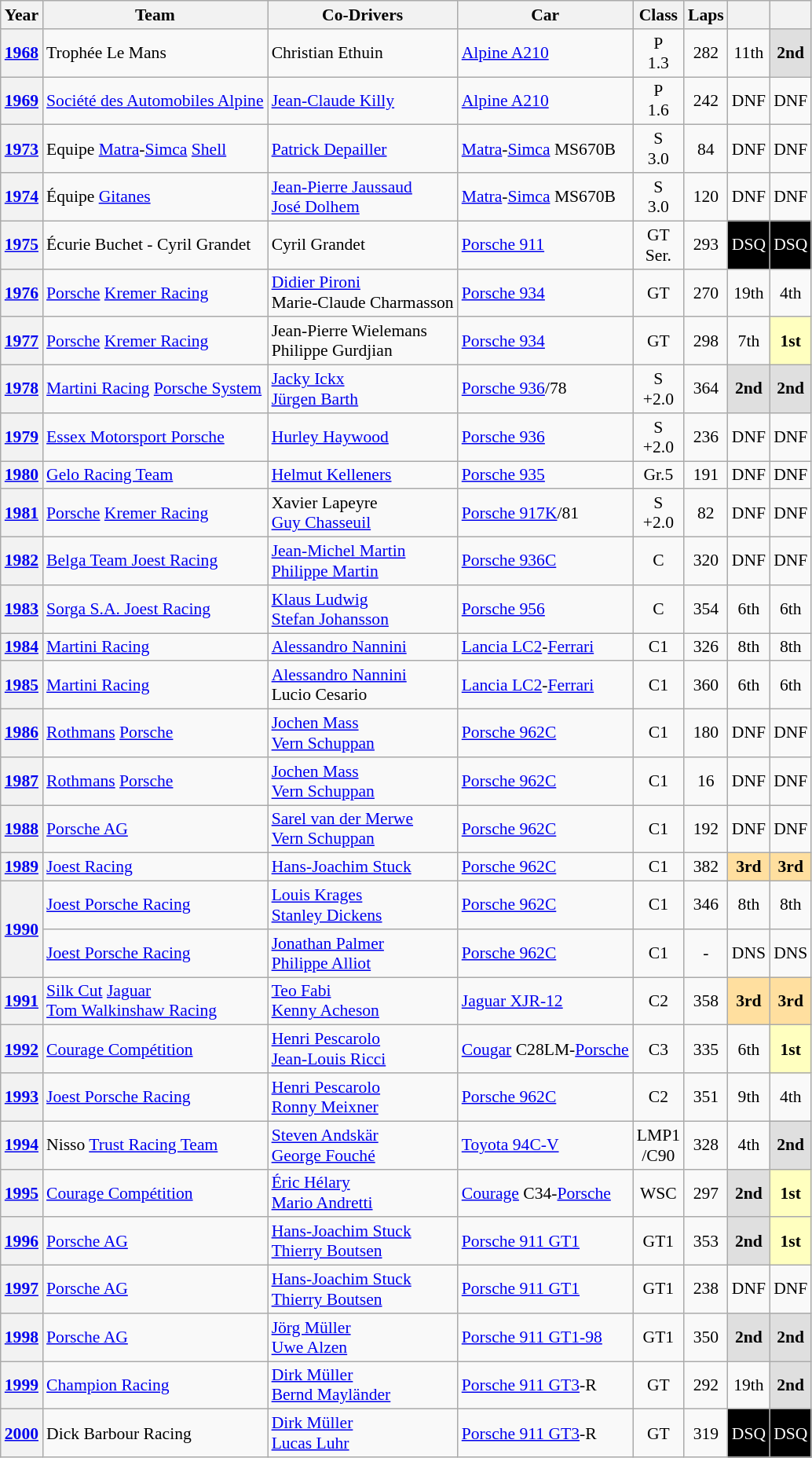<table class="wikitable" style="text-align:center; font-size:90%">
<tr>
<th>Year</th>
<th>Team</th>
<th>Co-Drivers</th>
<th>Car</th>
<th>Class</th>
<th>Laps</th>
<th></th>
<th></th>
</tr>
<tr>
<th><a href='#'>1968</a></th>
<td align="left"> Trophée Le Mans</td>
<td align="left"> Christian Ethuin</td>
<td align="left"><a href='#'>Alpine A210</a></td>
<td>P<br>1.3</td>
<td>282</td>
<td>11th</td>
<td style="background:#DFDFDF;"><strong>2nd</strong></td>
</tr>
<tr>
<th><a href='#'>1969</a></th>
<td align="left"> <a href='#'>Société des Automobiles Alpine</a></td>
<td align="left"> <a href='#'>Jean-Claude Killy</a></td>
<td align="left"><a href='#'>Alpine A210</a></td>
<td>P<br>1.6</td>
<td>242</td>
<td>DNF</td>
<td>DNF</td>
</tr>
<tr>
<th><a href='#'>1973</a></th>
<td align="left"> Equipe <a href='#'>Matra</a>-<a href='#'>Simca</a> <a href='#'>Shell</a></td>
<td align="left"> <a href='#'>Patrick Depailler</a></td>
<td align="left"><a href='#'>Matra</a>-<a href='#'>Simca</a> MS670B</td>
<td>S<br>3.0</td>
<td>84</td>
<td>DNF</td>
<td>DNF</td>
</tr>
<tr>
<th><a href='#'>1974</a></th>
<td align="left"> Équipe <a href='#'>Gitanes</a></td>
<td align="left"> <a href='#'>Jean-Pierre Jaussaud</a><br> <a href='#'>José Dolhem</a></td>
<td align="left"><a href='#'>Matra</a>-<a href='#'>Simca</a> MS670B</td>
<td>S<br>3.0</td>
<td>120</td>
<td>DNF</td>
<td>DNF</td>
</tr>
<tr>
<th><a href='#'>1975</a></th>
<td align="left"> Écurie Buchet - Cyril Grandet</td>
<td align="left"> Cyril Grandet</td>
<td align="left"><a href='#'>Porsche 911</a></td>
<td>GT<br>Ser.</td>
<td>293</td>
<td style="background:#000000; color:white">DSQ</td>
<td style="background:#000000; color:white">DSQ</td>
</tr>
<tr>
<th><a href='#'>1976</a></th>
<td align="left"> <a href='#'>Porsche</a> <a href='#'>Kremer Racing</a></td>
<td align="left"> <a href='#'>Didier Pironi</a><br> Marie-Claude Charmasson</td>
<td align="left"><a href='#'>Porsche 934</a></td>
<td>GT</td>
<td>270</td>
<td>19th</td>
<td>4th</td>
</tr>
<tr>
<th><a href='#'>1977</a></th>
<td align="left"> <a href='#'>Porsche</a> <a href='#'>Kremer Racing</a></td>
<td align="left"> Jean-Pierre Wielemans<br> Philippe Gurdjian</td>
<td align="left"><a href='#'>Porsche 934</a></td>
<td>GT</td>
<td>298</td>
<td>7th</td>
<td style="background:#FFFFBF;"><strong>1st</strong></td>
</tr>
<tr>
<th><a href='#'>1978</a></th>
<td align="left"> <a href='#'>Martini Racing</a> <a href='#'>Porsche System</a></td>
<td align="left"> <a href='#'>Jacky Ickx</a><br> <a href='#'>Jürgen Barth</a></td>
<td align="left"><a href='#'>Porsche 936</a>/78</td>
<td>S<br>+2.0</td>
<td>364</td>
<td style="background:#DFDFDF;"><strong>2nd</strong></td>
<td style="background:#DFDFDF;"><strong>2nd</strong></td>
</tr>
<tr>
<th><a href='#'>1979</a></th>
<td align="left"> <a href='#'>Essex Motorsport Porsche</a></td>
<td align="left"> <a href='#'>Hurley Haywood</a></td>
<td align="left"><a href='#'>Porsche 936</a></td>
<td>S<br>+2.0</td>
<td>236</td>
<td>DNF</td>
<td>DNF</td>
</tr>
<tr>
<th><a href='#'>1980</a></th>
<td align="left"> <a href='#'>Gelo Racing Team</a></td>
<td align="left"> <a href='#'>Helmut Kelleners</a></td>
<td align="left"><a href='#'>Porsche 935</a></td>
<td>Gr.5</td>
<td>191</td>
<td>DNF</td>
<td>DNF</td>
</tr>
<tr>
<th><a href='#'>1981</a></th>
<td align="left"> <a href='#'>Porsche</a> <a href='#'>Kremer Racing</a></td>
<td align="left"> Xavier Lapeyre<br> <a href='#'>Guy Chasseuil</a></td>
<td align="left"><a href='#'>Porsche 917K</a>/81</td>
<td>S<br>+2.0</td>
<td>82</td>
<td>DNF</td>
<td>DNF</td>
</tr>
<tr>
<th><a href='#'>1982</a></th>
<td align="left"> <a href='#'>Belga Team Joest Racing</a></td>
<td align="left"> <a href='#'>Jean-Michel Martin</a><br> <a href='#'>Philippe Martin</a></td>
<td align="left"><a href='#'>Porsche 936C</a></td>
<td>C</td>
<td>320</td>
<td>DNF</td>
<td>DNF</td>
</tr>
<tr>
<th><a href='#'>1983</a></th>
<td align="left"> <a href='#'>Sorga S.A. Joest Racing</a></td>
<td align="left"> <a href='#'>Klaus Ludwig</a><br> <a href='#'>Stefan Johansson</a></td>
<td align="left"><a href='#'>Porsche 956</a></td>
<td>C</td>
<td>354</td>
<td>6th</td>
<td>6th</td>
</tr>
<tr>
<th><a href='#'>1984</a></th>
<td align="left"> <a href='#'>Martini Racing</a></td>
<td align="left"> <a href='#'>Alessandro Nannini</a></td>
<td align="left"><a href='#'>Lancia LC2</a>-<a href='#'>Ferrari</a></td>
<td>C1</td>
<td>326</td>
<td>8th</td>
<td>8th</td>
</tr>
<tr>
<th><a href='#'>1985</a></th>
<td align="left"> <a href='#'>Martini Racing</a></td>
<td align="left"> <a href='#'>Alessandro Nannini</a><br> Lucio Cesario</td>
<td align="left"><a href='#'>Lancia LC2</a>-<a href='#'>Ferrari</a></td>
<td>C1</td>
<td>360</td>
<td>6th</td>
<td>6th</td>
</tr>
<tr>
<th><a href='#'>1986</a></th>
<td align="left"> <a href='#'>Rothmans</a> <a href='#'>Porsche</a></td>
<td align="left"> <a href='#'>Jochen Mass</a><br> <a href='#'>Vern Schuppan</a></td>
<td align="left"><a href='#'>Porsche 962C</a></td>
<td>C1</td>
<td>180</td>
<td>DNF</td>
<td>DNF</td>
</tr>
<tr>
<th><a href='#'>1987</a></th>
<td align="left"> <a href='#'>Rothmans</a> <a href='#'>Porsche</a></td>
<td align="left"> <a href='#'>Jochen Mass</a><br> <a href='#'>Vern Schuppan</a></td>
<td align="left"><a href='#'>Porsche 962C</a></td>
<td>C1</td>
<td>16</td>
<td>DNF</td>
<td>DNF</td>
</tr>
<tr>
<th><a href='#'>1988</a></th>
<td align="left"> <a href='#'>Porsche AG</a></td>
<td align="left"> <a href='#'>Sarel van der Merwe</a><br> <a href='#'>Vern Schuppan</a></td>
<td align="left"><a href='#'>Porsche 962C</a></td>
<td>C1</td>
<td>192</td>
<td>DNF</td>
<td>DNF</td>
</tr>
<tr>
<th><a href='#'>1989</a></th>
<td align="left"> <a href='#'>Joest Racing</a></td>
<td align="left"> <a href='#'>Hans-Joachim Stuck</a></td>
<td align="left"><a href='#'>Porsche 962C</a></td>
<td>C1</td>
<td>382</td>
<td style="background:#FFDF9F;"><strong>3rd</strong></td>
<td style="background:#FFDF9F;"><strong>3rd</strong></td>
</tr>
<tr>
<th rowspan="2"><a href='#'>1990</a></th>
<td align="left"> <a href='#'>Joest Porsche Racing</a></td>
<td align="left"> <a href='#'>Louis Krages</a><br> <a href='#'>Stanley Dickens</a></td>
<td align="left"><a href='#'>Porsche 962C</a></td>
<td>C1</td>
<td>346</td>
<td>8th</td>
<td>8th</td>
</tr>
<tr>
<td align="left"> <a href='#'>Joest Porsche Racing</a></td>
<td align="left"> <a href='#'>Jonathan Palmer</a><br> <a href='#'>Philippe Alliot</a></td>
<td align="left"><a href='#'>Porsche 962C</a></td>
<td>C1</td>
<td>-</td>
<td>DNS</td>
<td>DNS</td>
</tr>
<tr>
<th><a href='#'>1991</a></th>
<td align="left"> <a href='#'>Silk Cut</a> <a href='#'>Jaguar</a><br> <a href='#'>Tom Walkinshaw Racing</a></td>
<td align="left"> <a href='#'>Teo Fabi</a><br> <a href='#'>Kenny Acheson</a></td>
<td align="left"><a href='#'>Jaguar XJR-12</a></td>
<td>C2</td>
<td>358</td>
<td style="background:#FFDF9F;"><strong>3rd</strong></td>
<td style="background:#FFDF9F;"><strong>3rd</strong></td>
</tr>
<tr>
<th><a href='#'>1992</a></th>
<td align="left"> <a href='#'>Courage Compétition</a></td>
<td align="left"> <a href='#'>Henri Pescarolo</a><br> <a href='#'>Jean-Louis Ricci</a></td>
<td align="left"><a href='#'>Cougar</a> C28LM-<a href='#'>Porsche</a></td>
<td>C3</td>
<td>335</td>
<td>6th</td>
<td style="background:#FFFFBF;"><strong>1st</strong></td>
</tr>
<tr>
<th><a href='#'>1993</a></th>
<td align="left"> <a href='#'>Joest Porsche Racing</a></td>
<td align="left"> <a href='#'>Henri Pescarolo</a><br> <a href='#'>Ronny Meixner</a></td>
<td align="left"><a href='#'>Porsche 962C</a></td>
<td>C2</td>
<td>351</td>
<td>9th</td>
<td>4th</td>
</tr>
<tr>
<th><a href='#'>1994</a></th>
<td align="left"> Nisso <a href='#'>Trust Racing Team</a></td>
<td align="left"> <a href='#'>Steven Andskär</a><br> <a href='#'>George Fouché</a></td>
<td align="left"><a href='#'>Toyota 94C-V</a></td>
<td>LMP1<br>/C90</td>
<td>328</td>
<td>4th</td>
<td style="background:#DFDFDF;"><strong>2nd</strong></td>
</tr>
<tr>
<th><a href='#'>1995</a></th>
<td align="left"> <a href='#'>Courage Compétition</a></td>
<td align="left"> <a href='#'>Éric Hélary</a><br> <a href='#'>Mario Andretti</a></td>
<td align="left"><a href='#'>Courage</a> C34-<a href='#'>Porsche</a></td>
<td>WSC</td>
<td>297</td>
<td style="background:#DFDFDF;"><strong>2nd</strong></td>
<td style="background:#FFFFBF;"><strong>1st</strong></td>
</tr>
<tr>
<th><a href='#'>1996</a></th>
<td align="left"> <a href='#'>Porsche AG</a></td>
<td align="left"> <a href='#'>Hans-Joachim Stuck</a><br> <a href='#'>Thierry Boutsen</a></td>
<td align="left"><a href='#'>Porsche 911 GT1</a></td>
<td>GT1</td>
<td>353</td>
<td style="background:#DFDFDF;"><strong>2nd</strong></td>
<td style="background:#FFFFBF;"><strong>1st</strong></td>
</tr>
<tr>
<th><a href='#'>1997</a></th>
<td align="left"> <a href='#'>Porsche AG</a></td>
<td align="left"> <a href='#'>Hans-Joachim Stuck</a><br> <a href='#'>Thierry Boutsen</a></td>
<td align="left"><a href='#'>Porsche 911 GT1</a></td>
<td>GT1</td>
<td>238</td>
<td>DNF</td>
<td>DNF</td>
</tr>
<tr>
<th><a href='#'>1998</a></th>
<td align="left"> <a href='#'>Porsche AG</a></td>
<td align="left"> <a href='#'>Jörg Müller</a><br> <a href='#'>Uwe Alzen</a></td>
<td align="left"><a href='#'>Porsche 911 GT1-98</a></td>
<td>GT1</td>
<td>350</td>
<td style="background:#DFDFDF;"><strong>2nd</strong></td>
<td style="background:#DFDFDF;"><strong>2nd</strong></td>
</tr>
<tr>
<th><a href='#'>1999</a></th>
<td align="left"> <a href='#'>Champion Racing</a></td>
<td align="left"> <a href='#'>Dirk Müller</a><br> <a href='#'>Bernd Mayländer</a></td>
<td align="left"><a href='#'>Porsche 911 GT3</a>-R</td>
<td>GT</td>
<td>292</td>
<td>19th</td>
<td style="background:#DFDFDF;"><strong>2nd</strong></td>
</tr>
<tr>
<th><a href='#'>2000</a></th>
<td align="left"> Dick Barbour Racing</td>
<td align="left"> <a href='#'>Dirk Müller</a><br> <a href='#'>Lucas Luhr</a></td>
<td align="left"><a href='#'>Porsche 911 GT3</a>-R</td>
<td>GT</td>
<td>319</td>
<td style="background:#000000; color:white">DSQ</td>
<td style="background:#000000; color:white">DSQ</td>
</tr>
</table>
